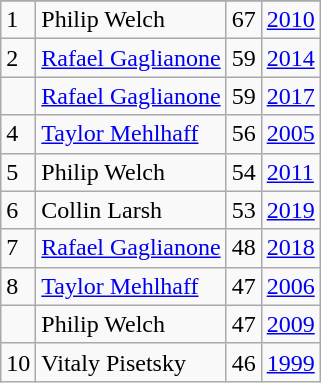<table class="wikitable">
<tr>
</tr>
<tr>
<td>1</td>
<td>Philip Welch</td>
<td>67</td>
<td><a href='#'>2010</a></td>
</tr>
<tr>
<td>2</td>
<td><a href='#'>Rafael Gaglianone</a></td>
<td>59</td>
<td><a href='#'>2014</a></td>
</tr>
<tr>
<td></td>
<td><a href='#'>Rafael Gaglianone</a></td>
<td>59</td>
<td><a href='#'>2017</a></td>
</tr>
<tr>
<td>4</td>
<td><a href='#'>Taylor Mehlhaff</a></td>
<td>56</td>
<td><a href='#'>2005</a></td>
</tr>
<tr>
<td>5</td>
<td>Philip Welch</td>
<td>54</td>
<td><a href='#'>2011</a></td>
</tr>
<tr>
<td>6</td>
<td>Collin Larsh</td>
<td>53</td>
<td><a href='#'>2019</a></td>
</tr>
<tr>
<td>7</td>
<td><a href='#'>Rafael Gaglianone</a></td>
<td>48</td>
<td><a href='#'>2018</a></td>
</tr>
<tr>
<td>8</td>
<td><a href='#'>Taylor Mehlhaff</a></td>
<td>47</td>
<td><a href='#'>2006</a></td>
</tr>
<tr>
<td></td>
<td>Philip Welch</td>
<td>47</td>
<td><a href='#'>2009</a></td>
</tr>
<tr>
<td>10</td>
<td>Vitaly Pisetsky</td>
<td>46</td>
<td><a href='#'>1999</a></td>
</tr>
</table>
